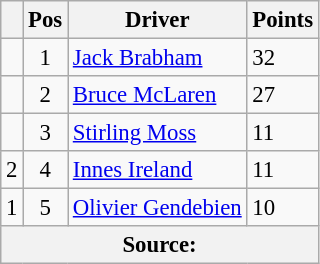<table class="wikitable" style="font-size: 95%;">
<tr>
<th></th>
<th>Pos</th>
<th>Driver</th>
<th>Points</th>
</tr>
<tr>
<td align="left"></td>
<td align="center">1</td>
<td> <a href='#'>Jack Brabham</a></td>
<td align="left">32</td>
</tr>
<tr>
<td align="left"></td>
<td align="center">2</td>
<td> <a href='#'>Bruce McLaren</a></td>
<td align="left">27</td>
</tr>
<tr>
<td align="left"></td>
<td align="center">3</td>
<td> <a href='#'>Stirling Moss</a></td>
<td align="left">11</td>
</tr>
<tr>
<td align="left"> 2</td>
<td align="center">4</td>
<td> <a href='#'>Innes Ireland</a></td>
<td align="left">11</td>
</tr>
<tr>
<td align="left"> 1</td>
<td align="center">5</td>
<td> <a href='#'>Olivier Gendebien</a></td>
<td align="left">10</td>
</tr>
<tr>
<th colspan=4>Source:</th>
</tr>
</table>
